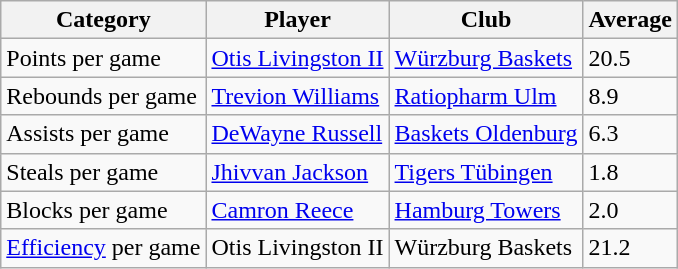<table class="wikitable">
<tr>
<th>Category</th>
<th>Player</th>
<th>Club</th>
<th>Average</th>
</tr>
<tr>
<td>Points per game</td>
<td> <a href='#'>Otis Livingston II</a></td>
<td><a href='#'>Würzburg Baskets</a></td>
<td>20.5</td>
</tr>
<tr>
<td>Rebounds per game</td>
<td> <a href='#'>Trevion Williams</a></td>
<td><a href='#'>Ratiopharm Ulm</a></td>
<td>8.9</td>
</tr>
<tr>
<td>Assists per game</td>
<td> <a href='#'>DeWayne Russell</a></td>
<td><a href='#'>Baskets Oldenburg</a></td>
<td>6.3</td>
</tr>
<tr>
<td>Steals per game</td>
<td> <a href='#'>Jhivvan Jackson</a></td>
<td><a href='#'>Tigers Tübingen</a></td>
<td>1.8</td>
</tr>
<tr>
<td>Blocks per game</td>
<td> <a href='#'>Camron Reece</a></td>
<td><a href='#'>Hamburg Towers</a></td>
<td>2.0</td>
</tr>
<tr>
<td><a href='#'>Efficiency</a> per game</td>
<td> Otis Livingston II</td>
<td>Würzburg Baskets</td>
<td>21.2</td>
</tr>
</table>
